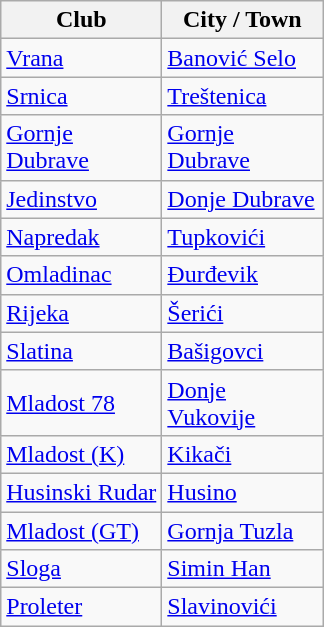<table class="wikitable sortable">
<tr>
<th style="width:100px;">Club</th>
<th style="width:100px;">City / Town</th>
</tr>
<tr>
<td><a href='#'>Vrana</a></td>
<td><a href='#'>Banović Selo</a></td>
</tr>
<tr>
<td><a href='#'>Srnica</a></td>
<td><a href='#'>Treštenica</a></td>
</tr>
<tr>
<td><a href='#'>Gornje Dubrave</a></td>
<td><a href='#'>Gornje Dubrave</a></td>
</tr>
<tr>
<td><a href='#'>Jedinstvo</a></td>
<td><a href='#'>Donje Dubrave</a></td>
</tr>
<tr>
<td><a href='#'>Napredak</a></td>
<td><a href='#'>Tupkovići</a></td>
</tr>
<tr>
<td><a href='#'>Omladinac</a></td>
<td><a href='#'>Đurđevik</a></td>
</tr>
<tr>
<td><a href='#'>Rijeka</a></td>
<td><a href='#'>Šerići</a></td>
</tr>
<tr>
<td><a href='#'>Slatina</a></td>
<td><a href='#'>Bašigovci</a></td>
</tr>
<tr>
<td><a href='#'>Mladost 78</a></td>
<td><a href='#'>Donje Vukovije</a></td>
</tr>
<tr>
<td><a href='#'>Mladost (K)</a></td>
<td><a href='#'>Kikači</a></td>
</tr>
<tr>
<td><a href='#'>Husinski Rudar</a></td>
<td><a href='#'>Husino</a></td>
</tr>
<tr>
<td><a href='#'>Mladost (GT)</a></td>
<td><a href='#'>Gornja Tuzla</a></td>
</tr>
<tr>
<td><a href='#'>Sloga</a></td>
<td><a href='#'>Simin Han</a></td>
</tr>
<tr>
<td><a href='#'>Proleter</a></td>
<td><a href='#'>Slavinovići</a></td>
</tr>
</table>
